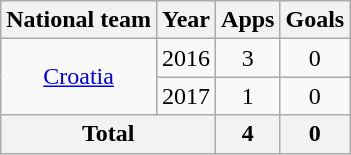<table class="wikitable" style="text-align:center">
<tr>
<th>National team</th>
<th>Year</th>
<th>Apps</th>
<th>Goals</th>
</tr>
<tr>
<td rowspan="2"><a href='#'>Croatia</a></td>
<td>2016</td>
<td>3</td>
<td>0</td>
</tr>
<tr>
<td>2017</td>
<td>1</td>
<td>0</td>
</tr>
<tr>
<th colspan="2">Total</th>
<th>4</th>
<th>0</th>
</tr>
</table>
